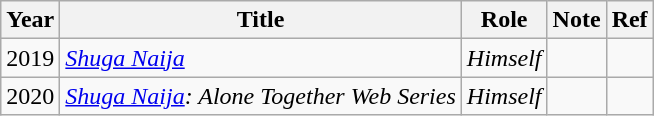<table class="wikitable">
<tr>
<th>Year</th>
<th>Title</th>
<th>Role</th>
<th>Note</th>
<th>Ref</th>
</tr>
<tr>
<td>2019</td>
<td><em><a href='#'>Shuga Naija</a></em></td>
<td><em>Himself</em></td>
<td></td>
<td></td>
</tr>
<tr>
<td>2020</td>
<td><em><a href='#'>Shuga Naija</a>: Alone Together Web Series</em></td>
<td><em>Himself</em></td>
<td></td>
<td></td>
</tr>
</table>
